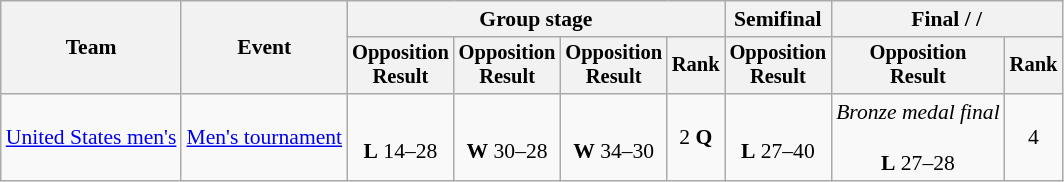<table class=wikitable style=font-size:90%;text-align:center>
<tr>
<th rowspan=2>Team</th>
<th rowspan=2>Event</th>
<th colspan=4>Group stage</th>
<th>Semifinal</th>
<th colspan=2>Final /  / </th>
</tr>
<tr style=font-size:95%>
<th>Opposition<br>Result</th>
<th>Opposition<br>Result</th>
<th>Opposition<br>Result</th>
<th>Rank</th>
<th>Opposition<br>Result</th>
<th>Opposition<br>Result</th>
<th>Rank</th>
</tr>
<tr>
<td align=left><a href='#'>United States men's</a></td>
<td align=left><a href='#'>Men's tournament</a></td>
<td><br><strong>L</strong> 14–28</td>
<td><br><strong>W</strong> 30–28</td>
<td><br><strong>W</strong> 34–30</td>
<td>2 <strong>Q</strong></td>
<td><br><strong>L</strong> 27–40</td>
<td><em>Bronze medal final</em><br><br><strong>L</strong> 27–28</td>
<td>4</td>
</tr>
</table>
